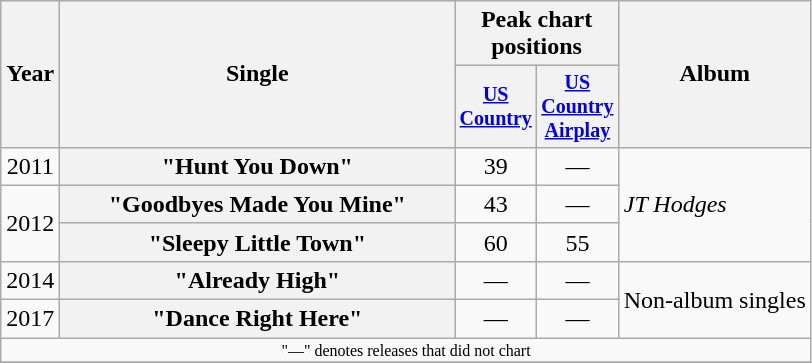<table class="wikitable plainrowheaders" style="text-align:center;">
<tr>
<th rowspan="2">Year</th>
<th rowspan="2" style="width:16em;">Single</th>
<th colspan="2">Peak chart<br>positions</th>
<th rowspan="2">Album</th>
</tr>
<tr style="font-size:smaller;">
<th width="45"><a href='#'>US Country</a><br></th>
<th width="45"><a href='#'>US Country Airplay</a><br></th>
</tr>
<tr>
<td>2011</td>
<th scope="row">"Hunt You Down"</th>
<td>39</td>
<td>—</td>
<td align="left" rowspan="3"><em>JT Hodges</em></td>
</tr>
<tr>
<td rowspan="2">2012</td>
<th scope="row">"Goodbyes Made You Mine"</th>
<td>43</td>
<td>—</td>
</tr>
<tr>
<th scope="row">"Sleepy Little Town"</th>
<td>60</td>
<td>55</td>
</tr>
<tr>
<td>2014</td>
<th scope="row">"Already High"</th>
<td>—</td>
<td>—</td>
<td align="left" rowspan="2">Non-album singles</td>
</tr>
<tr>
<td>2017</td>
<th scope="row">"Dance Right Here"</th>
<td>—</td>
<td>—</td>
</tr>
<tr>
<td colspan="5" style="font-size:8pt">"—" denotes releases that did not chart</td>
</tr>
<tr>
</tr>
</table>
